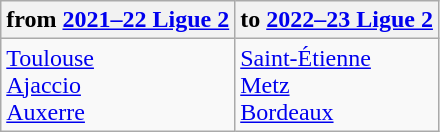<table class="wikitable">
<tr>
<th> from <a href='#'>2021–22 Ligue 2</a></th>
<th> to <a href='#'>2022–23 Ligue 2</a></th>
</tr>
<tr>
<td><a href='#'>Toulouse</a><br><a href='#'>Ajaccio</a><br><a href='#'>Auxerre</a></td>
<td><a href='#'>Saint-Étienne</a><br><a href='#'>Metz</a><br><a href='#'>Bordeaux</a></td>
</tr>
</table>
